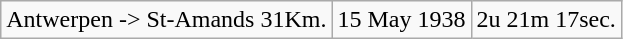<table class="wikitable">
<tr>
<td>Antwerpen -> St-Amands 31Km.</td>
<td>15 May 1938</td>
<td>2u 21m 17sec.</td>
</tr>
</table>
